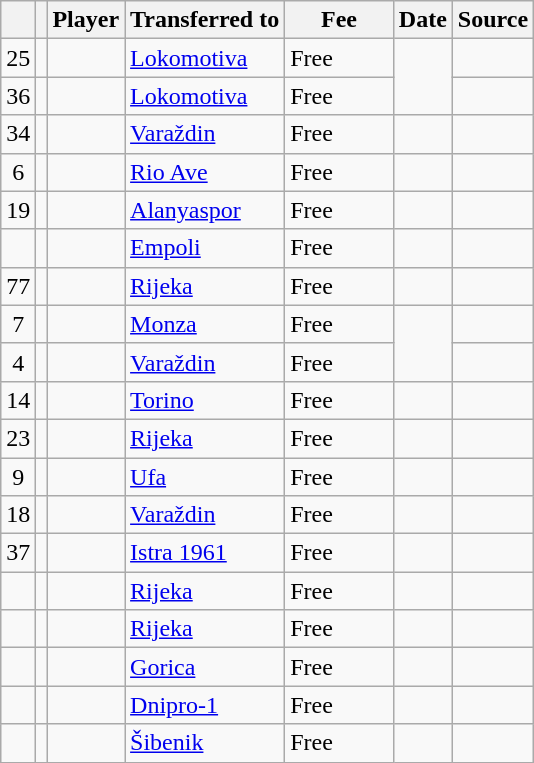<table class="wikitable plainrowheaders sortable">
<tr>
<th></th>
<th></th>
<th scope=col>Player</th>
<th>Transferred to</th>
<th !scope=col; style="width: 65px;">Fee</th>
<th scope=col>Date</th>
<th scope=col>Source</th>
</tr>
<tr>
<td align=center>25</td>
<td align=center></td>
<td></td>
<td> <a href='#'>Lokomotiva</a></td>
<td>Free</td>
<td rowspan="2"></td>
<td></td>
</tr>
<tr>
<td align=center>36</td>
<td align=center></td>
<td></td>
<td> <a href='#'>Lokomotiva</a></td>
<td>Free</td>
<td></td>
</tr>
<tr>
<td align=center>34</td>
<td align=center></td>
<td></td>
<td> <a href='#'>Varaždin</a></td>
<td>Free</td>
<td></td>
<td></td>
</tr>
<tr>
<td align=center>6</td>
<td align=center></td>
<td></td>
<td> <a href='#'>Rio Ave</a></td>
<td>Free</td>
<td></td>
<td></td>
</tr>
<tr>
<td align=center>19</td>
<td align=center></td>
<td></td>
<td> <a href='#'>Alanyaspor</a></td>
<td>Free</td>
<td></td>
<td></td>
</tr>
<tr>
<td align=center></td>
<td align=center></td>
<td></td>
<td> <a href='#'>Empoli</a></td>
<td>Free</td>
<td></td>
<td></td>
</tr>
<tr>
<td align=center>77</td>
<td align=center></td>
<td></td>
<td> <a href='#'>Rijeka</a></td>
<td>Free</td>
<td></td>
<td></td>
</tr>
<tr>
<td align=center>7</td>
<td align=center></td>
<td></td>
<td> <a href='#'>Monza</a></td>
<td>Free</td>
<td rowspan="2"></td>
<td></td>
</tr>
<tr>
<td align=center>4</td>
<td align=center></td>
<td></td>
<td> <a href='#'>Varaždin</a></td>
<td>Free</td>
<td></td>
</tr>
<tr>
<td align=center>14</td>
<td align=center></td>
<td></td>
<td> <a href='#'>Torino</a></td>
<td>Free</td>
<td></td>
<td></td>
</tr>
<tr>
<td align=center>23</td>
<td align=center></td>
<td></td>
<td> <a href='#'>Rijeka</a></td>
<td>Free</td>
<td></td>
<td></td>
</tr>
<tr>
<td align=center>9</td>
<td align=center></td>
<td></td>
<td> <a href='#'>Ufa</a></td>
<td>Free</td>
<td></td>
<td></td>
</tr>
<tr>
<td align=center>18</td>
<td align=center></td>
<td></td>
<td> <a href='#'>Varaždin</a></td>
<td>Free</td>
<td></td>
<td></td>
</tr>
<tr>
<td align=center>37</td>
<td align=center></td>
<td></td>
<td> <a href='#'>Istra 1961</a></td>
<td>Free</td>
<td></td>
<td></td>
</tr>
<tr>
<td align=center></td>
<td align=center></td>
<td></td>
<td> <a href='#'>Rijeka</a></td>
<td>Free</td>
<td></td>
<td></td>
</tr>
<tr>
<td align=center></td>
<td align=center></td>
<td></td>
<td> <a href='#'>Rijeka</a></td>
<td>Free</td>
<td></td>
<td></td>
</tr>
<tr>
<td align=center></td>
<td align=center></td>
<td></td>
<td> <a href='#'>Gorica</a></td>
<td>Free</td>
<td></td>
<td></td>
</tr>
<tr>
<td align=center></td>
<td align=center></td>
<td></td>
<td> <a href='#'>Dnipro-1</a></td>
<td>Free</td>
<td></td>
<td></td>
</tr>
<tr>
<td align=center></td>
<td align=center></td>
<td></td>
<td> <a href='#'>Šibenik</a></td>
<td>Free</td>
<td></td>
<td></td>
</tr>
</table>
